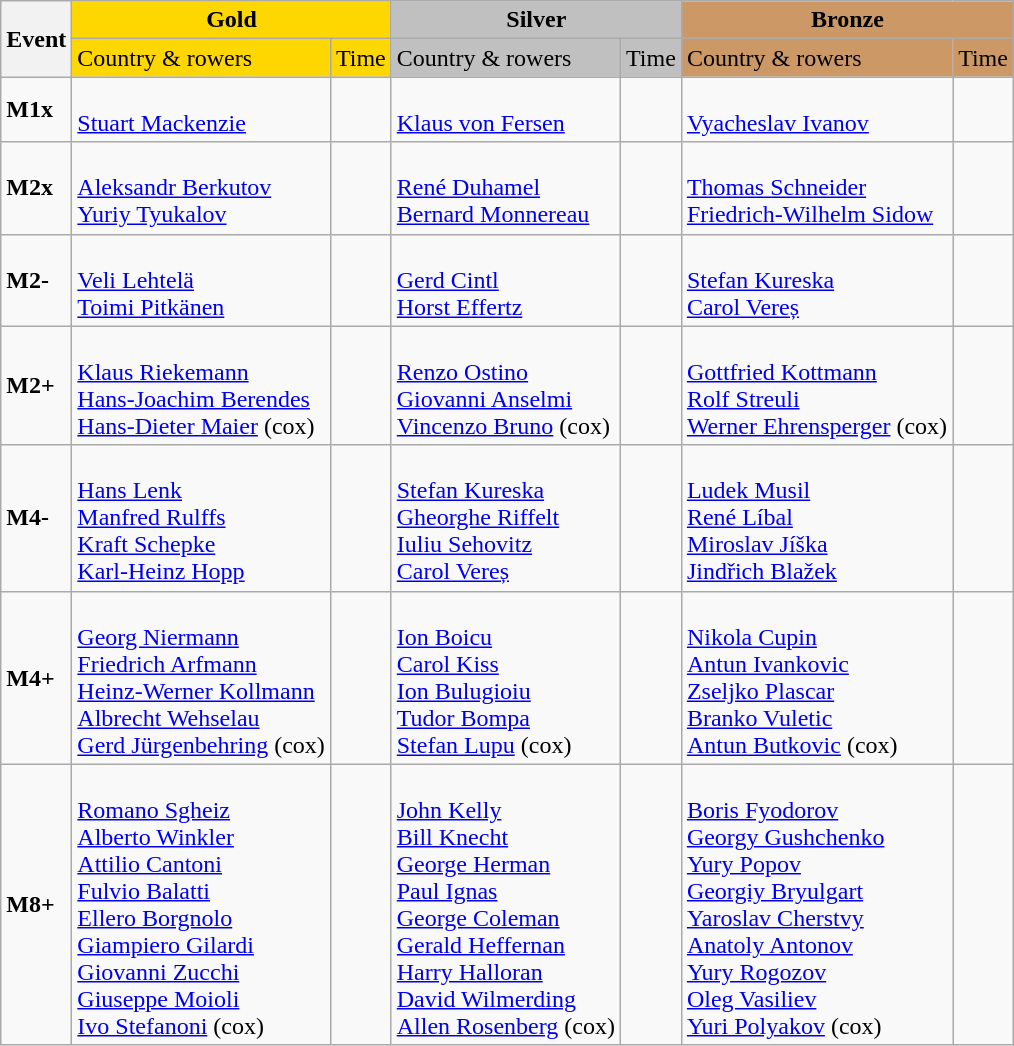<table class="wikitable">
<tr>
<th rowspan="2">Event</th>
<th colspan="2" style="background:gold;">Gold</th>
<th colspan="2" style="background:silver;">Silver</th>
<th colspan="2" style="background:#c96;">Bronze</th>
</tr>
<tr>
<td style="background:gold;">Country & rowers</td>
<td style="background:gold;">Time</td>
<td style="background:silver;">Country & rowers</td>
<td style="background:silver;">Time</td>
<td style="background:#c96;">Country & rowers</td>
<td style="background:#c96;">Time</td>
</tr>
<tr>
<td><strong>M1x</strong></td>
<td> <br> <a href='#'>Stuart Mackenzie</a></td>
<td></td>
<td> <br> <a href='#'>Klaus von Fersen</a></td>
<td></td>
<td> <br> <a href='#'>Vyacheslav Ivanov</a></td>
<td></td>
</tr>
<tr>
<td><strong>M2x</strong></td>
<td> <br> <a href='#'>Aleksandr Berkutov</a> <br> <a href='#'>Yuriy Tyukalov</a></td>
<td></td>
<td> <br> <a href='#'>René Duhamel</a> <br> <a href='#'>Bernard Monnereau</a></td>
<td></td>
<td> <br> <a href='#'>Thomas Schneider</a> <br> <a href='#'>Friedrich-Wilhelm Sidow</a></td>
<td></td>
</tr>
<tr>
<td><strong>M2-</strong></td>
<td> <br> <a href='#'>Veli Lehtelä</a> <br> <a href='#'>Toimi Pitkänen</a></td>
<td></td>
<td> <br> <a href='#'>Gerd Cintl</a> <br> <a href='#'>Horst Effertz</a></td>
<td></td>
<td> <br> <a href='#'>Stefan Kureska</a> <br> <a href='#'>Carol Vereș</a></td>
<td></td>
</tr>
<tr>
<td><strong>M2+</strong></td>
<td> <br> <a href='#'>Klaus Riekemann</a> <br> <a href='#'>Hans-Joachim Berendes</a> <br> <a href='#'>Hans-Dieter Maier</a> (cox)</td>
<td></td>
<td> <br> <a href='#'>Renzo Ostino</a> <br> <a href='#'>Giovanni Anselmi</a> <br> <a href='#'>Vincenzo Bruno</a> (cox)</td>
<td></td>
<td> <br> <a href='#'>Gottfried Kottmann</a> <br> <a href='#'>Rolf Streuli</a> <br> <a href='#'>Werner Ehrensperger</a> (cox)</td>
<td></td>
</tr>
<tr>
<td><strong>M4-</strong></td>
<td> <br> <a href='#'>Hans Lenk</a> <br> <a href='#'>Manfred Rulffs</a> <br> <a href='#'>Kraft Schepke</a> <br> <a href='#'>Karl-Heinz Hopp</a></td>
<td></td>
<td> <br> <a href='#'>Stefan Kureska</a> <br> <a href='#'>Gheorghe Riffelt</a> <br> <a href='#'>Iuliu Sehovitz</a> <br> <a href='#'>Carol Vereș</a></td>
<td></td>
<td> <br> <a href='#'>Ludek Musil</a> <br> <a href='#'>René Líbal</a> <br> <a href='#'>Miroslav Jíška</a> <br> <a href='#'>Jindřich Blažek</a></td>
<td></td>
</tr>
<tr>
<td><strong>M4+</strong></td>
<td> <br> <a href='#'>Georg Niermann</a> <br> <a href='#'>Friedrich Arfmann</a> <br> <a href='#'>Heinz-Werner Kollmann</a> <br> <a href='#'>Albrecht Wehselau</a> <br> <a href='#'>Gerd Jürgenbehring</a> (cox)</td>
<td></td>
<td> <br> <a href='#'>Ion Boicu</a> <br> <a href='#'>Carol Kiss</a> <br> <a href='#'>Ion Bulugioiu</a> <br> <a href='#'>Tudor Bompa</a> <br> <a href='#'>Stefan Lupu</a> (cox)</td>
<td></td>
<td> <br> <a href='#'>Nikola Cupin</a> <br> <a href='#'>Antun Ivankovic</a> <br> <a href='#'>Zseljko Plascar</a> <br> <a href='#'>Branko Vuletic</a> <br> <a href='#'>Antun Butkovic</a> (cox)</td>
<td></td>
</tr>
<tr>
<td><strong>M8+</strong></td>
<td> <br> <a href='#'>Romano Sgheiz</a> <br> <a href='#'>Alberto Winkler</a> <br> <a href='#'>Attilio Cantoni</a> <br> <a href='#'>Fulvio Balatti</a> <br> <a href='#'>Ellero Borgnolo</a> <br> <a href='#'>Giampiero Gilardi</a> <br> <a href='#'>Giovanni Zucchi</a> <br> <a href='#'>Giuseppe Moioli</a> <br> <a href='#'>Ivo Stefanoni</a> (cox)</td>
<td></td>
<td> <br> <a href='#'>John Kelly</a> <br> <a href='#'>Bill Knecht</a> <br> <a href='#'>George Herman</a> <br> <a href='#'>Paul Ignas</a> <br> <a href='#'>George Coleman</a> <br> <a href='#'>Gerald Heffernan</a> <br> <a href='#'>Harry Halloran</a> <br> <a href='#'>David Wilmerding</a> <br> <a href='#'>Allen Rosenberg</a> (cox)</td>
<td></td>
<td> <br> <a href='#'>Boris Fyodorov</a> <br> <a href='#'>Georgy Gushchenko</a> <br> <a href='#'>Yury Popov</a> <br> <a href='#'>Georgiy Bryulgart</a> <br> <a href='#'>Yaroslav Cherstvy</a> <br> <a href='#'>Anatoly Antonov</a> <br> <a href='#'>Yury Rogozov</a> <br> <a href='#'>Oleg Vasiliev</a> <br> <a href='#'>Yuri Polyakov</a> (cox)</td>
<td></td>
</tr>
</table>
